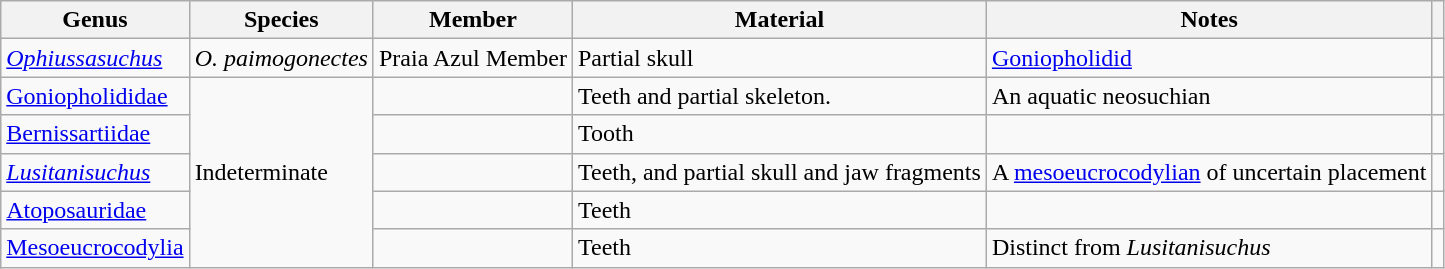<table class="wikitable" align="center">
<tr>
<th>Genus</th>
<th>Species</th>
<th>Member</th>
<th>Material</th>
<th>Notes</th>
<th></th>
</tr>
<tr>
<td><em><a href='#'>Ophiussasuchus</a></em></td>
<td><em>O. paimogonectes</em></td>
<td>Praia Azul Member</td>
<td>Partial skull</td>
<td><a href='#'>Goniopholidid</a></td>
<td></td>
</tr>
<tr>
<td><a href='#'>Goniopholididae</a></td>
<td rowspan="5">Indeterminate</td>
<td></td>
<td>Teeth and partial skeleton.</td>
<td>An aquatic neosuchian</td>
<td></td>
</tr>
<tr>
<td><a href='#'>Bernissartiidae</a></td>
<td></td>
<td>Tooth</td>
<td></td>
<td></td>
</tr>
<tr>
<td><em><a href='#'>Lusitanisuchus</a></em></td>
<td></td>
<td>Teeth, and partial skull and jaw fragments</td>
<td>A <a href='#'>mesoeucrocodylian</a> of uncertain placement</td>
<td></td>
</tr>
<tr>
<td><a href='#'>Atoposauridae</a></td>
<td></td>
<td>Teeth</td>
<td></td>
<td></td>
</tr>
<tr>
<td><a href='#'>Mesoeucrocodylia</a></td>
<td></td>
<td>Teeth</td>
<td>Distinct from <em>Lusitanisuchus</em></td>
<td></td>
</tr>
</table>
